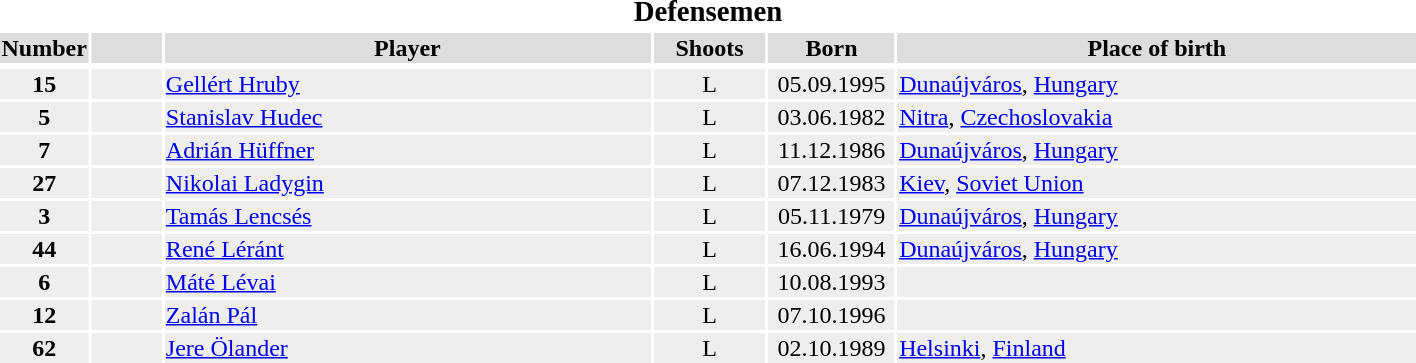<table width=75%>
<tr>
<th colspan=7><big>Defensemen</big></th>
</tr>
<tr bgcolor="#dddddd">
<th width=5%>Number</th>
<th width=5%></th>
<th !width=15%>Player</th>
<th width=8%>Shoots</th>
<th width=9%>Born</th>
<th width=37%>Place of birth</th>
</tr>
<tr>
</tr>
<tr bgcolor="#eeeeee">
<td align=center><strong>15</strong></td>
<td align=center></td>
<td><a href='#'>Gellért Hruby</a></td>
<td align=center>L</td>
<td align=center>05.09.1995</td>
<td><a href='#'>Dunaújváros</a>, <a href='#'>Hungary</a></td>
</tr>
<tr bgcolor="#eeeeee">
<td align=center><strong>5</strong></td>
<td align=center></td>
<td><a href='#'>Stanislav Hudec</a></td>
<td align=center>L</td>
<td align=center>03.06.1982</td>
<td><a href='#'>Nitra</a>, <a href='#'>Czechoslovakia</a></td>
</tr>
<tr bgcolor="#eeeeee">
<td align=center><strong>7</strong></td>
<td align=center></td>
<td><a href='#'>Adrián Hüffner</a></td>
<td align=center>L</td>
<td align=center>11.12.1986</td>
<td><a href='#'>Dunaújváros</a>, <a href='#'>Hungary</a></td>
</tr>
<tr bgcolor="#eeeeee">
<td align=center><strong>27</strong></td>
<td align=center></td>
<td><a href='#'>Nikolai Ladygin</a></td>
<td align=center>L</td>
<td align=center>07.12.1983</td>
<td><a href='#'>Kiev</a>, <a href='#'>Soviet Union</a></td>
</tr>
<tr bgcolor="#eeeeee">
<td align=center><strong>3</strong></td>
<td align=center></td>
<td><a href='#'>Tamás Lencsés</a></td>
<td align=center>L</td>
<td align=center>05.11.1979</td>
<td><a href='#'>Dunaújváros</a>, <a href='#'>Hungary</a></td>
</tr>
<tr bgcolor="#eeeeee">
<td align=center><strong>44</strong></td>
<td align=center></td>
<td><a href='#'>René Léránt</a></td>
<td align=center>L</td>
<td align=center>16.06.1994</td>
<td><a href='#'>Dunaújváros</a>, <a href='#'>Hungary</a></td>
</tr>
<tr bgcolor="#eeeeee">
<td align=center><strong>6</strong></td>
<td align=center></td>
<td><a href='#'>Máté Lévai</a></td>
<td align=center>L</td>
<td align=center>10.08.1993</td>
<td></td>
</tr>
<tr bgcolor="#eeeeee">
<td align=center><strong>12</strong></td>
<td align=center></td>
<td><a href='#'>Zalán Pál</a></td>
<td align=center>L</td>
<td align=center>07.10.1996</td>
<td></td>
</tr>
<tr bgcolor="#eeeeee">
<td align=center><strong>62</strong></td>
<td align=center></td>
<td><a href='#'>Jere Ölander</a></td>
<td align=center>L</td>
<td align=center>02.10.1989</td>
<td><a href='#'>Helsinki</a>, <a href='#'>Finland</a></td>
</tr>
</table>
